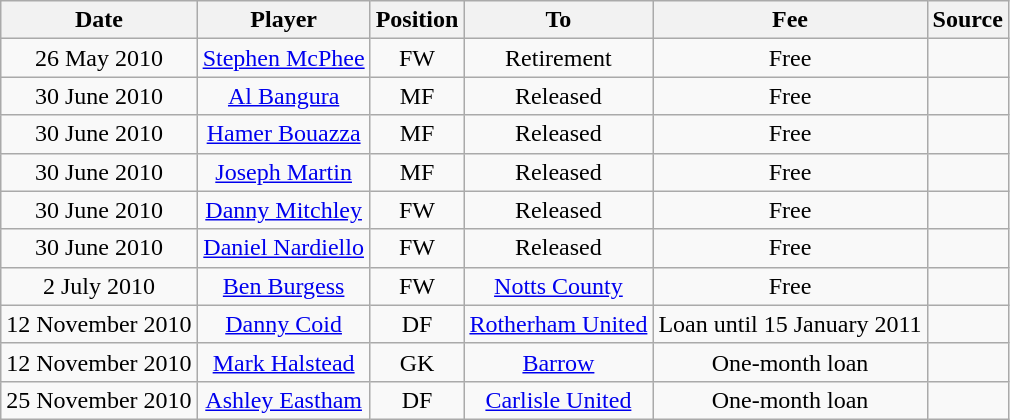<table class="wikitable" style="text-align: center">
<tr>
<th>Date</th>
<th>Player</th>
<th>Position</th>
<th>To</th>
<th>Fee</th>
<th>Source</th>
</tr>
<tr>
<td>26 May 2010</td>
<td><a href='#'>Stephen McPhee</a></td>
<td>FW</td>
<td>Retirement</td>
<td>Free</td>
<td></td>
</tr>
<tr>
<td>30 June 2010</td>
<td><a href='#'>Al Bangura</a></td>
<td>MF</td>
<td>Released</td>
<td>Free</td>
<td></td>
</tr>
<tr>
<td>30 June 2010</td>
<td><a href='#'>Hamer Bouazza</a></td>
<td>MF</td>
<td>Released</td>
<td>Free</td>
<td></td>
</tr>
<tr>
<td>30 June 2010</td>
<td><a href='#'>Joseph Martin</a></td>
<td>MF</td>
<td>Released</td>
<td>Free</td>
<td></td>
</tr>
<tr>
<td>30 June 2010</td>
<td><a href='#'>Danny Mitchley</a></td>
<td>FW</td>
<td>Released</td>
<td>Free</td>
<td></td>
</tr>
<tr>
<td>30 June 2010</td>
<td><a href='#'>Daniel Nardiello</a></td>
<td>FW</td>
<td>Released</td>
<td>Free</td>
<td></td>
</tr>
<tr>
<td>2 July 2010</td>
<td><a href='#'>Ben Burgess</a></td>
<td>FW</td>
<td><a href='#'>Notts County</a></td>
<td>Free</td>
<td></td>
</tr>
<tr>
<td>12 November 2010</td>
<td><a href='#'>Danny Coid</a></td>
<td>DF</td>
<td><a href='#'>Rotherham United</a></td>
<td>Loan until 15 January 2011</td>
<td></td>
</tr>
<tr>
<td>12 November 2010</td>
<td><a href='#'>Mark Halstead</a></td>
<td>GK</td>
<td><a href='#'>Barrow</a></td>
<td>One-month loan</td>
<td></td>
</tr>
<tr>
<td>25 November 2010</td>
<td><a href='#'>Ashley Eastham</a></td>
<td>DF</td>
<td><a href='#'>Carlisle United</a></td>
<td>One-month loan</td>
<td></td>
</tr>
</table>
